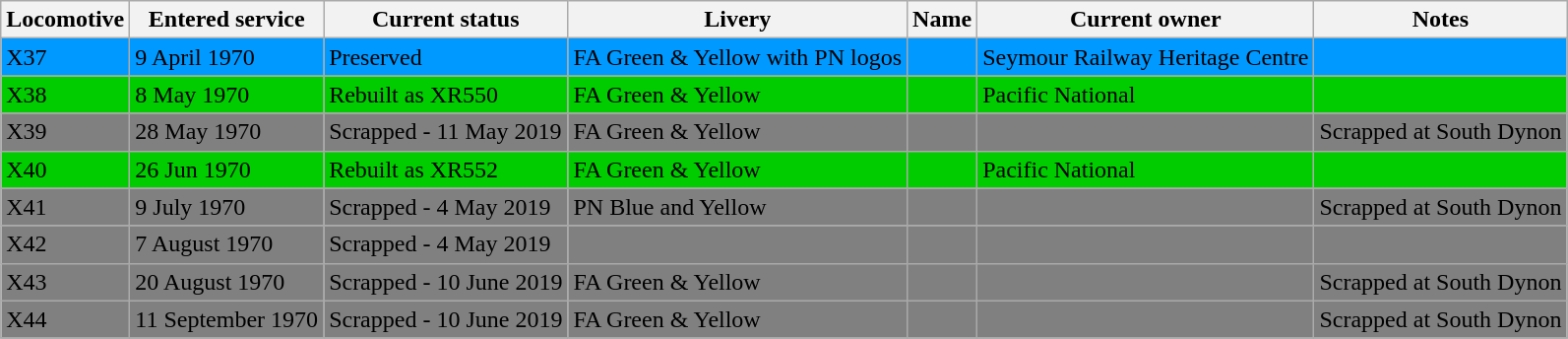<table class="wikitable sortable">
<tr>
<th>Locomotive</th>
<th>Entered service</th>
<th>Current status</th>
<th>Livery</th>
<th>Name</th>
<th>Current owner</th>
<th>Notes</th>
</tr>
<tr bgcolor="#0099FF">
<td>X37</td>
<td>9 April 1970</td>
<td>Preserved</td>
<td>FA Green & Yellow with PN logos</td>
<td></td>
<td>Seymour Railway Heritage Centre</td>
<td></td>
</tr>
<tr bgcolor="#00CC00">
<td>X38</td>
<td>8 May 1970</td>
<td>Rebuilt as XR550</td>
<td>FA Green & Yellow</td>
<td></td>
<td>Pacific National</td>
<td></td>
</tr>
<tr bgcolor="#808080">
<td>X39</td>
<td>28 May 1970</td>
<td>Scrapped - 11 May 2019</td>
<td>FA Green & Yellow</td>
<td></td>
<td></td>
<td>Scrapped at South Dynon</td>
</tr>
<tr bgcolor="#00CC00">
<td>X40</td>
<td>26 Jun 1970</td>
<td>Rebuilt as XR552</td>
<td>FA Green & Yellow</td>
<td></td>
<td>Pacific National</td>
<td></td>
</tr>
<tr bgcolor="#808080">
<td>X41</td>
<td>9 July 1970</td>
<td>Scrapped - 4 May 2019</td>
<td>PN Blue and Yellow</td>
<td></td>
<td></td>
<td>Scrapped at South Dynon</td>
</tr>
<tr bgcolor="#808080">
<td>X42</td>
<td>7 August 1970</td>
<td>Scrapped - 4 May 2019</td>
<td></td>
<td></td>
<td></td>
<td></td>
</tr>
<tr bgcolor="#808080">
<td>X43</td>
<td>20 August 1970</td>
<td>Scrapped - 10 June 2019</td>
<td>FA Green & Yellow</td>
<td></td>
<td></td>
<td>Scrapped at South Dynon</td>
</tr>
<tr bgcolor="#808080">
<td>X44</td>
<td>11 September 1970</td>
<td>Scrapped - 10 June 2019</td>
<td>FA Green & Yellow</td>
<td></td>
<td></td>
<td>Scrapped at South Dynon</td>
</tr>
<tr bgcolor=>
</tr>
</table>
